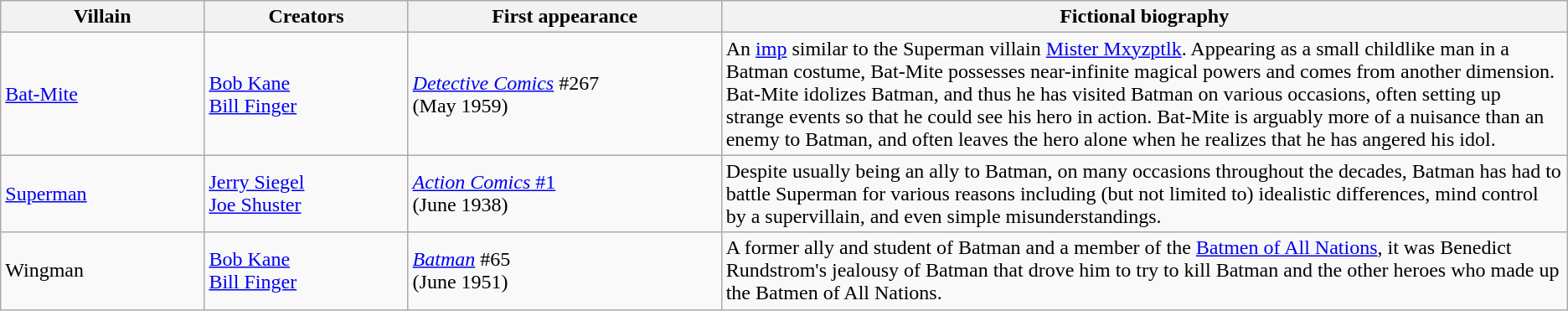<table class="wikitable">
<tr>
<th style="width:13%;">Villain</th>
<th style="width:13%;">Creators</th>
<th style="width:20%;">First appearance</th>
<th style="width:67%;">Fictional biography</th>
</tr>
<tr>
<td><a href='#'>Bat-Mite</a></td>
<td><a href='#'>Bob Kane</a><br><a href='#'>Bill Finger</a></td>
<td><em><a href='#'>Detective Comics</a></em> #267<br>(May 1959)</td>
<td>An <a href='#'>imp</a> similar to the Superman villain <a href='#'>Mister Mxyzptlk</a>. Appearing as a small childlike man in a Batman costume, Bat-Mite possesses near-infinite magical powers and comes from another dimension. Bat-Mite idolizes Batman, and thus he has visited Batman on various occasions, often setting up strange events so that he could see his hero in action. Bat-Mite is arguably more of a nuisance than an enemy to Batman, and often leaves the hero alone when he realizes that he has angered his idol.</td>
</tr>
<tr>
<td><a href='#'>Superman</a></td>
<td><a href='#'>Jerry Siegel</a><br><a href='#'>Joe Shuster</a></td>
<td><a href='#'><em>Action Comics</em> #1</a><br>(June 1938)</td>
<td>Despite usually being an ally to Batman, on many occasions throughout the decades, Batman has had to battle Superman for various reasons including (but not limited to) idealistic differences, mind control by a supervillain, and even simple misunderstandings.</td>
</tr>
<tr>
<td>Wingman</td>
<td><a href='#'>Bob Kane</a><br><a href='#'>Bill Finger</a></td>
<td><em><a href='#'>Batman</a></em> #65<br>(June 1951)</td>
<td>A former ally and student of Batman and a member of the <a href='#'>Batmen of All Nations</a>, it was Benedict Rundstrom's jealousy of Batman that drove him to try to kill Batman and the other heroes who made up the Batmen of All Nations.</td>
</tr>
</table>
